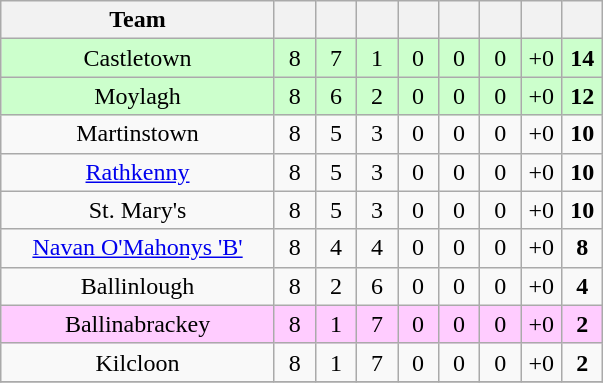<table class="wikitable" style="text-align:center">
<tr>
<th width="175">Team</th>
<th width="20"></th>
<th width="20"></th>
<th width="20"></th>
<th width="20"></th>
<th width="20"></th>
<th width="20"></th>
<th width="20"></th>
<th width="20"></th>
</tr>
<tr style="background:#cfc;">
<td>Castletown</td>
<td>8</td>
<td>7</td>
<td>1</td>
<td>0</td>
<td>0</td>
<td>0</td>
<td>+0</td>
<td><strong>14</strong></td>
</tr>
<tr style="background:#cfc;">
<td>Moylagh</td>
<td>8</td>
<td>6</td>
<td>2</td>
<td>0</td>
<td>0</td>
<td>0</td>
<td>+0</td>
<td><strong>12</strong></td>
</tr>
<tr>
<td>Martinstown</td>
<td>8</td>
<td>5</td>
<td>3</td>
<td>0</td>
<td>0</td>
<td>0</td>
<td>+0</td>
<td><strong>10</strong></td>
</tr>
<tr>
<td><a href='#'>Rathkenny</a></td>
<td>8</td>
<td>5</td>
<td>3</td>
<td>0</td>
<td>0</td>
<td>0</td>
<td>+0</td>
<td><strong>10</strong></td>
</tr>
<tr>
<td>St. Mary's</td>
<td>8</td>
<td>5</td>
<td>3</td>
<td>0</td>
<td>0</td>
<td>0</td>
<td>+0</td>
<td><strong>10</strong></td>
</tr>
<tr>
<td><a href='#'>Navan O'Mahonys 'B'</a></td>
<td>8</td>
<td>4</td>
<td>4</td>
<td>0</td>
<td>0</td>
<td>0</td>
<td>+0</td>
<td><strong>8</strong></td>
</tr>
<tr>
<td>Ballinlough</td>
<td>8</td>
<td>2</td>
<td>6</td>
<td>0</td>
<td>0</td>
<td>0</td>
<td>+0</td>
<td><strong>4</strong></td>
</tr>
<tr style="background:#fcf;">
<td>Ballinabrackey</td>
<td>8</td>
<td>1</td>
<td>7</td>
<td>0</td>
<td>0</td>
<td>0</td>
<td>+0</td>
<td><strong>2</strong></td>
</tr>
<tr>
<td>Kilcloon</td>
<td>8</td>
<td>1</td>
<td>7</td>
<td>0</td>
<td>0</td>
<td>0</td>
<td>+0</td>
<td><strong>2</strong></td>
</tr>
<tr>
</tr>
</table>
